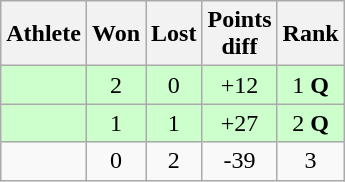<table class="wikitable">
<tr>
<th>Athlete</th>
<th>Won</th>
<th>Lost</th>
<th>Points<br>diff</th>
<th>Rank</th>
</tr>
<tr bgcolor="#ccffcc">
<td><strong></strong></td>
<td align="center">2</td>
<td align="center">0</td>
<td align="center">+12</td>
<td align="center">1 <strong>Q</strong></td>
</tr>
<tr bgcolor="#ccffcc">
<td><strong></strong></td>
<td align="center">1</td>
<td align="center">1</td>
<td align="center">+27</td>
<td align="center">2 <strong>Q</strong></td>
</tr>
<tr>
<td></td>
<td align="center">0</td>
<td align="center">2</td>
<td align="center">-39</td>
<td align="center">3 <strong></strong></td>
</tr>
</table>
